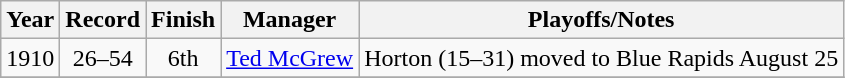<table class="wikitable" style="text-align:center">
<tr>
<th>Year</th>
<th>Record</th>
<th>Finish</th>
<th>Manager</th>
<th>Playoffs/Notes</th>
</tr>
<tr>
<td>1910</td>
<td>26–54</td>
<td>6th</td>
<td><a href='#'>Ted McGrew</a></td>
<td>Horton (15–31) moved to Blue Rapids August 25</td>
</tr>
<tr>
</tr>
</table>
